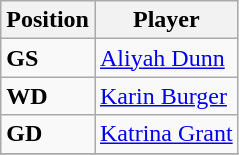<table class="wikitable collapsible">
<tr>
<th>Position</th>
<th>Player</th>
</tr>
<tr>
<td><strong>GS</strong></td>
<td><a href='#'>Aliyah Dunn </a></td>
</tr>
<tr>
<td><strong>WD</strong></td>
<td><a href='#'>Karin Burger</a></td>
</tr>
<tr>
<td><strong>GD</strong></td>
<td><a href='#'>Katrina Grant</a></td>
</tr>
<tr>
</tr>
</table>
